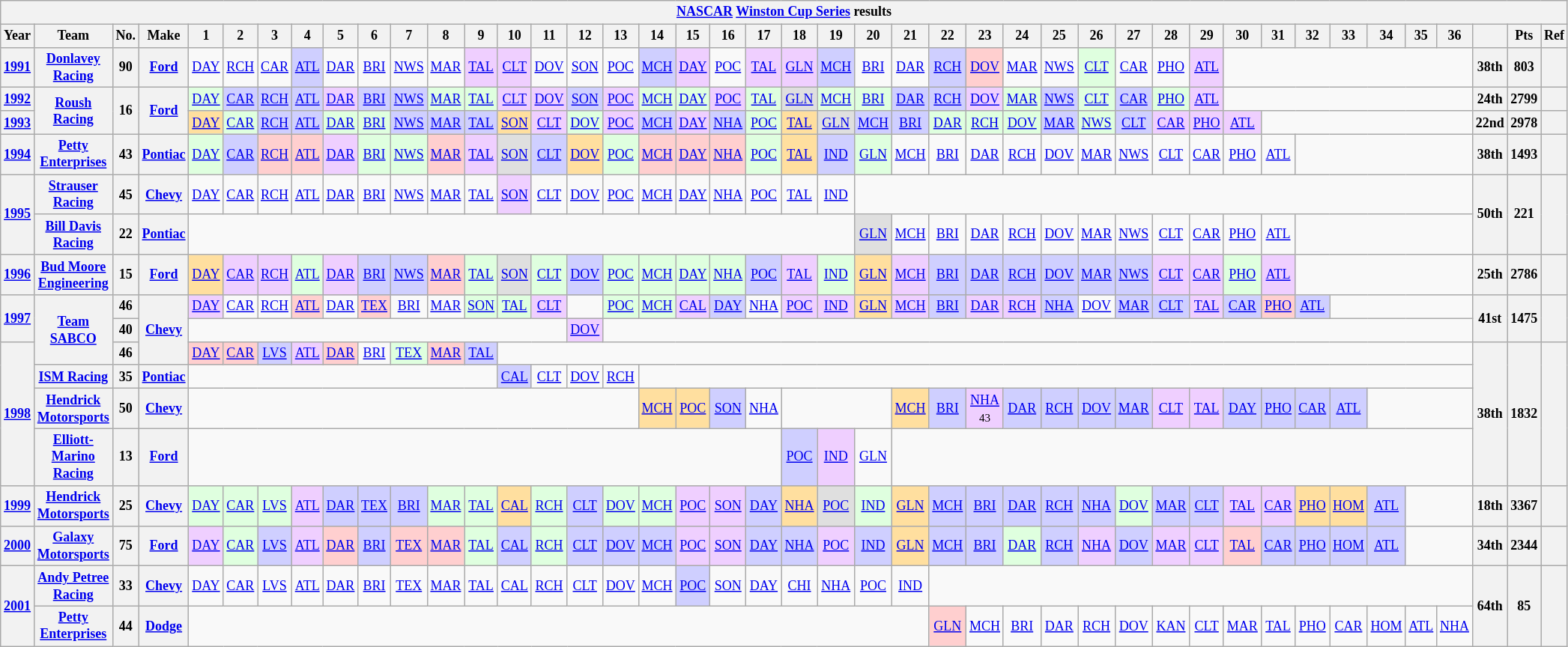<table class="wikitable" style="text-align:center; font-size:75%">
<tr>
<th colspan=43><a href='#'>NASCAR</a> <a href='#'>Winston Cup Series</a> results</th>
</tr>
<tr>
<th>Year</th>
<th>Team</th>
<th>No.</th>
<th>Make</th>
<th>1</th>
<th>2</th>
<th>3</th>
<th>4</th>
<th>5</th>
<th>6</th>
<th>7</th>
<th>8</th>
<th>9</th>
<th>10</th>
<th>11</th>
<th>12</th>
<th>13</th>
<th>14</th>
<th>15</th>
<th>16</th>
<th>17</th>
<th>18</th>
<th>19</th>
<th>20</th>
<th>21</th>
<th>22</th>
<th>23</th>
<th>24</th>
<th>25</th>
<th>26</th>
<th>27</th>
<th>28</th>
<th>29</th>
<th>30</th>
<th>31</th>
<th>32</th>
<th>33</th>
<th>34</th>
<th>35</th>
<th>36</th>
<th></th>
<th>Pts</th>
<th>Ref</th>
</tr>
<tr>
<th><a href='#'>1991</a></th>
<th><a href='#'>Donlavey Racing</a></th>
<th>90</th>
<th><a href='#'>Ford</a></th>
<td><a href='#'>DAY</a></td>
<td><a href='#'>RCH</a></td>
<td><a href='#'>CAR</a></td>
<td style="background:#CFCFFF;"><a href='#'>ATL</a><br></td>
<td><a href='#'>DAR</a></td>
<td><a href='#'>BRI</a></td>
<td><a href='#'>NWS</a></td>
<td><a href='#'>MAR</a></td>
<td style="background:#EFCFFF;"><a href='#'>TAL</a><br></td>
<td style="background:#EFCFFF;"><a href='#'>CLT</a><br></td>
<td><a href='#'>DOV</a></td>
<td><a href='#'>SON</a></td>
<td><a href='#'>POC</a></td>
<td style="background:#CFCFFF;"><a href='#'>MCH</a><br></td>
<td style="background:#EFCFFF;"><a href='#'>DAY</a><br></td>
<td><a href='#'>POC</a></td>
<td style="background:#EFCFFF;"><a href='#'>TAL</a><br></td>
<td style="background:#EFCFFF;"><a href='#'>GLN</a><br></td>
<td style="background:#CFCFFF;"><a href='#'>MCH</a><br></td>
<td><a href='#'>BRI</a></td>
<td><a href='#'>DAR</a></td>
<td style="background:#CFCFFF;"><a href='#'>RCH</a><br></td>
<td style="background:#FFCFCF;"><a href='#'>DOV</a><br></td>
<td><a href='#'>MAR</a></td>
<td><a href='#'>NWS</a></td>
<td style="background:#DFFFDF;"><a href='#'>CLT</a><br></td>
<td><a href='#'>CAR</a></td>
<td><a href='#'>PHO</a></td>
<td style="background:#EFCFFF;"><a href='#'>ATL</a><br></td>
<td colspan=7></td>
<th>38th</th>
<th>803</th>
<th></th>
</tr>
<tr>
<th><a href='#'>1992</a></th>
<th rowspan=2><a href='#'>Roush Racing</a></th>
<th rowspan=2>16</th>
<th rowspan=2><a href='#'>Ford</a></th>
<td style="background:#DFFFDF;"><a href='#'>DAY</a><br></td>
<td style="background:#CFCFFF;"><a href='#'>CAR</a><br></td>
<td style="background:#CFCFFF;"><a href='#'>RCH</a><br></td>
<td style="background:#CFCFFF;"><a href='#'>ATL</a><br></td>
<td style="background:#EFCFFF;"><a href='#'>DAR</a><br></td>
<td style="background:#CFCFFF;"><a href='#'>BRI</a><br></td>
<td style="background:#CFCFFF;"><a href='#'>NWS</a><br></td>
<td style="background:#DFFFDF;"><a href='#'>MAR</a><br></td>
<td style="background:#DFFFDF;"><a href='#'>TAL</a><br></td>
<td style="background:#EFCFFF;"><a href='#'>CLT</a><br></td>
<td style="background:#EFCFFF;"><a href='#'>DOV</a><br></td>
<td style="background:#CFCFFF;"><a href='#'>SON</a><br></td>
<td style="background:#EFCFFF;"><a href='#'>POC</a><br></td>
<td style="background:#DFFFDF;"><a href='#'>MCH</a><br></td>
<td style="background:#DFFFDF;"><a href='#'>DAY</a><br></td>
<td style="background:#EFCFFF;"><a href='#'>POC</a><br></td>
<td style="background:#DFFFDF;"><a href='#'>TAL</a><br></td>
<td style="background:#DFDFDF;"><a href='#'>GLN</a><br></td>
<td style="background:#DFFFDF;"><a href='#'>MCH</a><br></td>
<td style="background:#DFFFDF;"><a href='#'>BRI</a><br></td>
<td style="background:#CFCFFF;"><a href='#'>DAR</a><br></td>
<td style="background:#CFCFFF;"><a href='#'>RCH</a><br></td>
<td style="background:#EFCFFF;"><a href='#'>DOV</a><br></td>
<td style="background:#DFFFDF;"><a href='#'>MAR</a><br></td>
<td style="background:#CFCFFF;"><a href='#'>NWS</a><br></td>
<td style="background:#DFFFDF;"><a href='#'>CLT</a><br></td>
<td style="background:#CFCFFF;"><a href='#'>CAR</a><br></td>
<td style="background:#DFFFDF;"><a href='#'>PHO</a><br></td>
<td style="background:#EFCFFF;"><a href='#'>ATL</a><br></td>
<td colspan=7></td>
<th>24th</th>
<th>2799</th>
<th></th>
</tr>
<tr>
<th><a href='#'>1993</a></th>
<td style="background:#FFDF9F;"><a href='#'>DAY</a><br></td>
<td style="background:#DFFFDF;"><a href='#'>CAR</a><br></td>
<td style="background:#CFCFFF;"><a href='#'>RCH</a><br></td>
<td style="background:#CFCFFF;"><a href='#'>ATL</a><br></td>
<td style="background:#DFFFDF;"><a href='#'>DAR</a><br></td>
<td style="background:#DFFFDF;"><a href='#'>BRI</a><br></td>
<td style="background:#CFCFFF;"><a href='#'>NWS</a><br></td>
<td style="background:#CFCFFF;"><a href='#'>MAR</a><br></td>
<td style="background:#CFCFFF;"><a href='#'>TAL</a><br></td>
<td style="background:#FFDF9F;"><a href='#'>SON</a><br></td>
<td style="background:#EFCFFF;"><a href='#'>CLT</a><br></td>
<td style="background:#DFFFDF;"><a href='#'>DOV</a><br></td>
<td style="background:#EFCFFF;"><a href='#'>POC</a><br></td>
<td style="background:#CFCFFF;"><a href='#'>MCH</a><br></td>
<td style="background:#EFCFFF;"><a href='#'>DAY</a><br></td>
<td style="background:#CFCFFF;"><a href='#'>NHA</a><br></td>
<td style="background:#DFFFDF;"><a href='#'>POC</a><br></td>
<td style="background:#FFDF9F;"><a href='#'>TAL</a><br></td>
<td style="background:#DFDFDF;"><a href='#'>GLN</a><br></td>
<td style="background:#CFCFFF;"><a href='#'>MCH</a><br></td>
<td style="background:#CFCFFF;"><a href='#'>BRI</a><br></td>
<td style="background:#DFFFDF;"><a href='#'>DAR</a><br></td>
<td style="background:#DFFFDF;"><a href='#'>RCH</a><br></td>
<td style="background:#DFFFDF;"><a href='#'>DOV</a><br></td>
<td style="background:#CFCFFF;"><a href='#'>MAR</a><br></td>
<td style="background:#DFFFDF;"><a href='#'>NWS</a><br></td>
<td style="background:#CFCFFF;"><a href='#'>CLT</a><br></td>
<td style="background:#EFCFFF;"><a href='#'>CAR</a><br></td>
<td style="background:#EFCFFF;"><a href='#'>PHO</a><br></td>
<td style="background:#EFCFFF;"><a href='#'>ATL</a><br></td>
<td colspan=6></td>
<th>22nd</th>
<th>2978</th>
<th></th>
</tr>
<tr>
<th><a href='#'>1994</a></th>
<th><a href='#'>Petty Enterprises</a></th>
<th>43</th>
<th><a href='#'>Pontiac</a></th>
<td style="background:#DFFFDF;"><a href='#'>DAY</a><br></td>
<td style="background:#CFCFFF;"><a href='#'>CAR</a><br></td>
<td style="background:#FFCFCF;"><a href='#'>RCH</a><br></td>
<td style="background:#FFCFCF;"><a href='#'>ATL</a><br></td>
<td style="background:#EFCFFF;"><a href='#'>DAR</a><br></td>
<td style="background:#DFFFDF;"><a href='#'>BRI</a><br></td>
<td style="background:#DFFFDF;"><a href='#'>NWS</a><br></td>
<td style="background:#FFCFCF;"><a href='#'>MAR</a><br></td>
<td style="background:#EFCFFF;"><a href='#'>TAL</a><br></td>
<td style="background:#DFDFDF;"><a href='#'>SON</a><br></td>
<td style="background:#CFCFFF;"><a href='#'>CLT</a><br></td>
<td style="background:#FFDF9F;"><a href='#'>DOV</a><br></td>
<td style="background:#DFFFDF;"><a href='#'>POC</a><br></td>
<td style="background:#FFCFCF;"><a href='#'>MCH</a><br></td>
<td style="background:#FFCFCF;"><a href='#'>DAY</a><br></td>
<td style="background:#FFCFCF;"><a href='#'>NHA</a><br></td>
<td style="background:#DFFFDF;"><a href='#'>POC</a><br></td>
<td style="background:#FFDF9F;"><a href='#'>TAL</a><br></td>
<td style="background:#CFCFFF;"><a href='#'>IND</a><br></td>
<td style="background:#DFFFDF;"><a href='#'>GLN</a><br></td>
<td><a href='#'>MCH</a></td>
<td><a href='#'>BRI</a></td>
<td><a href='#'>DAR</a></td>
<td><a href='#'>RCH</a></td>
<td><a href='#'>DOV</a></td>
<td><a href='#'>MAR</a></td>
<td><a href='#'>NWS</a></td>
<td><a href='#'>CLT</a></td>
<td><a href='#'>CAR</a></td>
<td><a href='#'>PHO</a></td>
<td><a href='#'>ATL</a></td>
<td colspan=5></td>
<th>38th</th>
<th>1493</th>
<th></th>
</tr>
<tr>
<th rowspan=2><a href='#'>1995</a></th>
<th><a href='#'>Strauser Racing</a></th>
<th>45</th>
<th><a href='#'>Chevy</a></th>
<td><a href='#'>DAY</a></td>
<td><a href='#'>CAR</a></td>
<td><a href='#'>RCH</a></td>
<td><a href='#'>ATL</a></td>
<td><a href='#'>DAR</a></td>
<td><a href='#'>BRI</a></td>
<td><a href='#'>NWS</a></td>
<td><a href='#'>MAR</a></td>
<td><a href='#'>TAL</a></td>
<td style="background:#EFCFFF;"><a href='#'>SON</a><br></td>
<td><a href='#'>CLT</a></td>
<td><a href='#'>DOV</a></td>
<td><a href='#'>POC</a></td>
<td><a href='#'>MCH</a></td>
<td><a href='#'>DAY</a></td>
<td><a href='#'>NHA</a></td>
<td><a href='#'>POC</a></td>
<td><a href='#'>TAL</a></td>
<td><a href='#'>IND</a></td>
<td colspan=17></td>
<th rowspan=2>50th</th>
<th rowspan=2>221</th>
<th rowspan=2></th>
</tr>
<tr>
<th><a href='#'>Bill Davis Racing</a></th>
<th>22</th>
<th><a href='#'>Pontiac</a></th>
<td colspan=19></td>
<td style="background:#DFDFDF;"><a href='#'>GLN</a><br></td>
<td><a href='#'>MCH</a></td>
<td><a href='#'>BRI</a></td>
<td><a href='#'>DAR</a></td>
<td><a href='#'>RCH</a></td>
<td><a href='#'>DOV</a></td>
<td><a href='#'>MAR</a></td>
<td><a href='#'>NWS</a></td>
<td><a href='#'>CLT</a></td>
<td><a href='#'>CAR</a></td>
<td><a href='#'>PHO</a></td>
<td><a href='#'>ATL</a></td>
<td colspan=5></td>
</tr>
<tr>
<th><a href='#'>1996</a></th>
<th><a href='#'>Bud Moore Engineering</a></th>
<th>15</th>
<th><a href='#'>Ford</a></th>
<td style="background:#FFDF9F;"><a href='#'>DAY</a><br></td>
<td style="background:#EFCFFF;"><a href='#'>CAR</a><br></td>
<td style="background:#EFCFFF;"><a href='#'>RCH</a><br></td>
<td style="background:#DFFFDF;"><a href='#'>ATL</a><br></td>
<td style="background:#EFCFFF;"><a href='#'>DAR</a><br></td>
<td style="background:#CFCFFF;"><a href='#'>BRI</a><br></td>
<td style="background:#CFCFFF;"><a href='#'>NWS</a><br></td>
<td style="background:#FFCFCF;"><a href='#'>MAR</a><br></td>
<td style="background:#DFFFDF;"><a href='#'>TAL</a><br></td>
<td style="background:#DFDFDF;"><a href='#'>SON</a><br></td>
<td style="background:#DFFFDF;"><a href='#'>CLT</a><br></td>
<td style="background:#CFCFFF;"><a href='#'>DOV</a><br></td>
<td style="background:#DFFFDF;"><a href='#'>POC</a><br></td>
<td style="background:#DFFFDF;"><a href='#'>MCH</a><br></td>
<td style="background:#DFFFDF;"><a href='#'>DAY</a><br></td>
<td style="background:#DFFFDF;"><a href='#'>NHA</a><br></td>
<td style="background:#CFCFFF;"><a href='#'>POC</a><br></td>
<td style="background:#EFCFFF;"><a href='#'>TAL</a><br></td>
<td style="background:#DFFFDF;"><a href='#'>IND</a><br></td>
<td style="background:#FFDF9F;"><a href='#'>GLN</a><br></td>
<td style="background:#EFCFFF;"><a href='#'>MCH</a><br></td>
<td style="background:#CFCFFF;"><a href='#'>BRI</a><br></td>
<td style="background:#CFCFFF;"><a href='#'>DAR</a><br></td>
<td style="background:#CFCFFF;"><a href='#'>RCH</a><br></td>
<td style="background:#CFCFFF;"><a href='#'>DOV</a><br></td>
<td style="background:#CFCFFF;"><a href='#'>MAR</a><br></td>
<td style="background:#CFCFFF;"><a href='#'>NWS</a><br></td>
<td style="background:#EFCFFF;"><a href='#'>CLT</a><br></td>
<td style="background:#EFCFFF;"><a href='#'>CAR</a><br></td>
<td style="background:#DFFFDF;"><a href='#'>PHO</a><br></td>
<td style="background:#EFCFFF;"><a href='#'>ATL</a><br></td>
<td colspan=5></td>
<th>25th</th>
<th>2786</th>
<th></th>
</tr>
<tr>
<th rowspan=2><a href='#'>1997</a></th>
<th rowspan=3><a href='#'>Team SABCO</a></th>
<th>46</th>
<th rowspan=3><a href='#'>Chevy</a></th>
<td style="background:#EFCFFF;"><a href='#'>DAY</a><br></td>
<td><a href='#'>CAR</a></td>
<td><a href='#'>RCH</a></td>
<td style="background:#FFCFCF;"><a href='#'>ATL</a><br></td>
<td><a href='#'>DAR</a></td>
<td style="background:#FFCFCF;"><a href='#'>TEX</a><br></td>
<td><a href='#'>BRI</a></td>
<td><a href='#'>MAR</a></td>
<td style="background:#DFFFDF;"><a href='#'>SON</a><br></td>
<td style="background:#DFFFDF;"><a href='#'>TAL</a><br></td>
<td style="background:#EFCFFF;"><a href='#'>CLT</a><br></td>
<td></td>
<td style="background:#DFFFDF;"><a href='#'>POC</a><br></td>
<td style="background:#DFFFDF;"><a href='#'>MCH</a><br></td>
<td style="background:#EFCFFF;"><a href='#'>CAL</a><br></td>
<td style="background:#CFCFFF;"><a href='#'>DAY</a><br></td>
<td><a href='#'>NHA</a></td>
<td style="background:#EFCFFF;"><a href='#'>POC</a><br></td>
<td style="background:#EFCFFF;"><a href='#'>IND</a><br></td>
<td style="background:#FFDF9F;"><a href='#'>GLN</a><br></td>
<td style="background:#EFCFFF;"><a href='#'>MCH</a><br></td>
<td style="background:#CFCFFF;"><a href='#'>BRI</a><br></td>
<td style="background:#EFCFFF;"><a href='#'>DAR</a><br></td>
<td style="background:#EFCFFF;"><a href='#'>RCH</a><br></td>
<td style="background:#CFCFFF;"><a href='#'>NHA</a><br></td>
<td><a href='#'>DOV</a></td>
<td style="background:#CFCFFF;"><a href='#'>MAR</a><br></td>
<td style="background:#CFCFFF;"><a href='#'>CLT</a><br></td>
<td style="background:#EFCFFF;"><a href='#'>TAL</a><br></td>
<td style="background:#CFCFFF;"><a href='#'>CAR</a><br></td>
<td style="background:#FFCFCF;"><a href='#'>PHO</a><br></td>
<td style="background:#CFCFFF;"><a href='#'>ATL</a><br></td>
<td colspan=4></td>
<th rowspan=2>41st</th>
<th rowspan=2>1475</th>
<th rowspan=2></th>
</tr>
<tr>
<th>40</th>
<td colspan=11></td>
<td style="background:#EFCFFF;"><a href='#'>DOV</a><br></td>
<td colspan=24></td>
</tr>
<tr>
<th rowspan=4><a href='#'>1998</a></th>
<th>46</th>
<td style="background:#FFCFCF;"><a href='#'>DAY</a><br></td>
<td style="background:#FFCFCF;"><a href='#'>CAR</a><br></td>
<td style="background:#CFCFFF;"><a href='#'>LVS</a><br></td>
<td style="background:#EFCFFF;"><a href='#'>ATL</a><br></td>
<td style="background:#FFCFCF;"><a href='#'>DAR</a><br></td>
<td><a href='#'>BRI</a></td>
<td style="background:#DFFFDF;"><a href='#'>TEX</a><br></td>
<td style="background:#FFCFCF;"><a href='#'>MAR</a><br></td>
<td style="background:#CFCFFF;"><a href='#'>TAL</a><br></td>
<td colspan=27></td>
<th rowspan=4>38th</th>
<th rowspan=4>1832</th>
<th rowspan=4></th>
</tr>
<tr>
<th><a href='#'>ISM Racing</a></th>
<th>35</th>
<th><a href='#'>Pontiac</a></th>
<td colspan=9></td>
<td style="background:#CFCFFF;"><a href='#'>CAL</a><br></td>
<td><a href='#'>CLT</a></td>
<td><a href='#'>DOV</a></td>
<td><a href='#'>RCH</a></td>
<td colspan=23></td>
</tr>
<tr>
<th><a href='#'>Hendrick Motorsports</a></th>
<th>50</th>
<th><a href='#'>Chevy</a></th>
<td colspan=13></td>
<td style="background:#FFDF9F;"><a href='#'>MCH</a><br></td>
<td style="background:#FFDF9F;"><a href='#'>POC</a><br></td>
<td style="background:#CFCFFF;"><a href='#'>SON</a><br></td>
<td><a href='#'>NHA</a></td>
<td colspan=3></td>
<td style="background:#FFDF9F;"><a href='#'>MCH</a><br></td>
<td style="background:#CFCFFF;"><a href='#'>BRI</a><br></td>
<td style="background:#EFCFFF;"><a href='#'>NHA</a><br><small>43</small></td>
<td style="background:#CFCFFF;"><a href='#'>DAR</a><br></td>
<td style="background:#CFCFFF;"><a href='#'>RCH</a><br></td>
<td style="background:#CFCFFF;"><a href='#'>DOV</a><br></td>
<td style="background:#CFCFFF;"><a href='#'>MAR</a><br></td>
<td style="background:#EFCFFF;"><a href='#'>CLT</a><br></td>
<td style="background:#EFCFFF;"><a href='#'>TAL</a><br></td>
<td style="background:#CFCFFF;"><a href='#'>DAY</a><br></td>
<td style="background:#CFCFFF;"><a href='#'>PHO</a><br></td>
<td style="background:#CFCFFF;"><a href='#'>CAR</a><br></td>
<td style="background:#CFCFFF;"><a href='#'>ATL</a><br></td>
<td colspan=3></td>
</tr>
<tr>
<th><a href='#'>Elliott-Marino Racing</a></th>
<th>13</th>
<th><a href='#'>Ford</a></th>
<td colspan=17></td>
<td style="background:#CFCFFF;"><a href='#'>POC</a><br></td>
<td style="background:#EFCFFF;"><a href='#'>IND</a><br></td>
<td><a href='#'>GLN</a></td>
<td colspan=16></td>
</tr>
<tr>
<th><a href='#'>1999</a></th>
<th><a href='#'>Hendrick Motorsports</a></th>
<th>25</th>
<th><a href='#'>Chevy</a></th>
<td style="background:#DFFFDF;"><a href='#'>DAY</a><br></td>
<td style="background:#DFFFDF;"><a href='#'>CAR</a><br></td>
<td style="background:#DFFFDF;"><a href='#'>LVS</a><br></td>
<td style="background:#EFCFFF;"><a href='#'>ATL</a><br></td>
<td style="background:#CFCFFF;"><a href='#'>DAR</a><br></td>
<td style="background:#CFCFFF;"><a href='#'>TEX</a><br></td>
<td style="background:#CFCFFF;"><a href='#'>BRI</a><br></td>
<td style="background:#DFFFDF;"><a href='#'>MAR</a><br></td>
<td style="background:#DFFFDF;"><a href='#'>TAL</a><br></td>
<td style="background:#FFDF9F;"><a href='#'>CAL</a><br></td>
<td style="background:#DFFFDF;"><a href='#'>RCH</a><br></td>
<td style="background:#CFCFFF;"><a href='#'>CLT</a><br></td>
<td style="background:#DFFFDF;"><a href='#'>DOV</a><br></td>
<td style="background:#DFFFDF;"><a href='#'>MCH</a><br></td>
<td style="background:#EFCFFF;"><a href='#'>POC</a><br></td>
<td style="background:#EFCFFF;"><a href='#'>SON</a><br></td>
<td style="background:#CFCFFF;"><a href='#'>DAY</a><br></td>
<td style="background:#FFDF9F;"><a href='#'>NHA</a><br></td>
<td style="background:#DFDFDF;"><a href='#'>POC</a><br></td>
<td style="background:#DFFFDF;"><a href='#'>IND</a><br></td>
<td style="background:#FFDF9F;"><a href='#'>GLN</a><br></td>
<td style="background:#CFCFFF;"><a href='#'>MCH</a><br></td>
<td style="background:#CFCFFF;"><a href='#'>BRI</a><br></td>
<td style="background:#CFCFFF;"><a href='#'>DAR</a><br></td>
<td style="background:#CFCFFF;"><a href='#'>RCH</a><br></td>
<td style="background:#CFCFFF;"><a href='#'>NHA</a><br></td>
<td style="background:#DFFFDF;"><a href='#'>DOV</a><br></td>
<td style="background:#CFCFFF;"><a href='#'>MAR</a><br></td>
<td style="background:#CFCFFF;"><a href='#'>CLT</a><br></td>
<td style="background:#EFCFFF;"><a href='#'>TAL</a><br></td>
<td style="background:#EFCFFF;"><a href='#'>CAR</a><br></td>
<td style="background:#FFDF9F;"><a href='#'>PHO</a><br></td>
<td style="background:#FFDF9F;"><a href='#'>HOM</a><br></td>
<td style="background:#CFCFFF;"><a href='#'>ATL</a><br></td>
<td colspan=2></td>
<th>18th</th>
<th>3367</th>
<th></th>
</tr>
<tr>
<th><a href='#'>2000</a></th>
<th><a href='#'>Galaxy Motorsports</a></th>
<th>75</th>
<th><a href='#'>Ford</a></th>
<td style="background:#EFCFFF;"><a href='#'>DAY</a><br></td>
<td style="background:#DFFFDF;"><a href='#'>CAR</a><br></td>
<td style="background:#CFCFFF;"><a href='#'>LVS</a><br></td>
<td style="background:#EFCFFF;"><a href='#'>ATL</a><br></td>
<td style="background:#FFCFCF;"><a href='#'>DAR</a><br></td>
<td style="background:#CFCFFF;"><a href='#'>BRI</a><br></td>
<td style="background:#FFCFCF;"><a href='#'>TEX</a><br></td>
<td style="background:#FFCFCF;"><a href='#'>MAR</a><br></td>
<td style="background:#DFFFDF;"><a href='#'>TAL</a><br></td>
<td style="background:#CFCFFF;"><a href='#'>CAL</a><br></td>
<td style="background:#DFFFDF;"><a href='#'>RCH</a><br></td>
<td style="background:#CFCFFF;"><a href='#'>CLT</a><br></td>
<td style="background:#CFCFFF;"><a href='#'>DOV</a><br></td>
<td style="background:#CFCFFF;"><a href='#'>MCH</a><br></td>
<td style="background:#EFCFFF;"><a href='#'>POC</a><br></td>
<td style="background:#EFCFFF;"><a href='#'>SON</a><br></td>
<td style="background:#CFCFFF;"><a href='#'>DAY</a><br></td>
<td style="background:#CFCFFF;"><a href='#'>NHA</a><br></td>
<td style="background:#EFCFFF;"><a href='#'>POC</a><br></td>
<td style="background:#CFCFFF;"><a href='#'>IND</a><br></td>
<td style="background:#FFDF9F;"><a href='#'>GLN</a><br></td>
<td style="background:#CFCFFF;"><a href='#'>MCH</a><br></td>
<td style="background:#CFCFFF;"><a href='#'>BRI</a><br></td>
<td style="background:#DFFFDF;"><a href='#'>DAR</a><br></td>
<td style="background:#CFCFFF;"><a href='#'>RCH</a><br></td>
<td style="background:#EFCFFF;"><a href='#'>NHA</a><br></td>
<td style="background:#CFCFFF;"><a href='#'>DOV</a><br></td>
<td style="background:#EFCFFF;"><a href='#'>MAR</a><br></td>
<td style="background:#EFCFFF;"><a href='#'>CLT</a><br></td>
<td style="background:#FFCFCF;"><a href='#'>TAL</a><br></td>
<td style="background:#CFCFFF;"><a href='#'>CAR</a><br></td>
<td style="background:#CFCFFF;"><a href='#'>PHO</a><br></td>
<td style="background:#CFCFFF;"><a href='#'>HOM</a><br></td>
<td style="background:#CFCFFF;"><a href='#'>ATL</a><br></td>
<td colspan=2></td>
<th>34th</th>
<th>2344</th>
<th></th>
</tr>
<tr>
<th rowspan=2><a href='#'>2001</a></th>
<th><a href='#'>Andy Petree Racing</a></th>
<th>33</th>
<th><a href='#'>Chevy</a></th>
<td><a href='#'>DAY</a></td>
<td><a href='#'>CAR</a></td>
<td><a href='#'>LVS</a></td>
<td><a href='#'>ATL</a></td>
<td><a href='#'>DAR</a></td>
<td><a href='#'>BRI</a></td>
<td><a href='#'>TEX</a></td>
<td><a href='#'>MAR</a></td>
<td><a href='#'>TAL</a></td>
<td><a href='#'>CAL</a></td>
<td><a href='#'>RCH</a></td>
<td><a href='#'>CLT</a></td>
<td><a href='#'>DOV</a></td>
<td><a href='#'>MCH</a></td>
<td style="background:#CFCFFF;"><a href='#'>POC</a><br></td>
<td><a href='#'>SON</a></td>
<td><a href='#'>DAY</a></td>
<td><a href='#'>CHI</a></td>
<td><a href='#'>NHA</a></td>
<td><a href='#'>POC</a></td>
<td><a href='#'>IND</a></td>
<td colspan=15></td>
<th rowspan=2>64th</th>
<th rowspan=2>85</th>
<th rowspan=2></th>
</tr>
<tr>
<th><a href='#'>Petty Enterprises</a></th>
<th>44</th>
<th><a href='#'>Dodge</a></th>
<td colspan=21></td>
<td style="background:#FFCFCF;"><a href='#'>GLN</a><br></td>
<td><a href='#'>MCH</a></td>
<td><a href='#'>BRI</a></td>
<td><a href='#'>DAR</a></td>
<td><a href='#'>RCH</a></td>
<td><a href='#'>DOV</a></td>
<td><a href='#'>KAN</a></td>
<td><a href='#'>CLT</a></td>
<td><a href='#'>MAR</a></td>
<td><a href='#'>TAL</a></td>
<td><a href='#'>PHO</a></td>
<td><a href='#'>CAR</a></td>
<td><a href='#'>HOM</a></td>
<td><a href='#'>ATL</a></td>
<td><a href='#'>NHA</a></td>
</tr>
</table>
